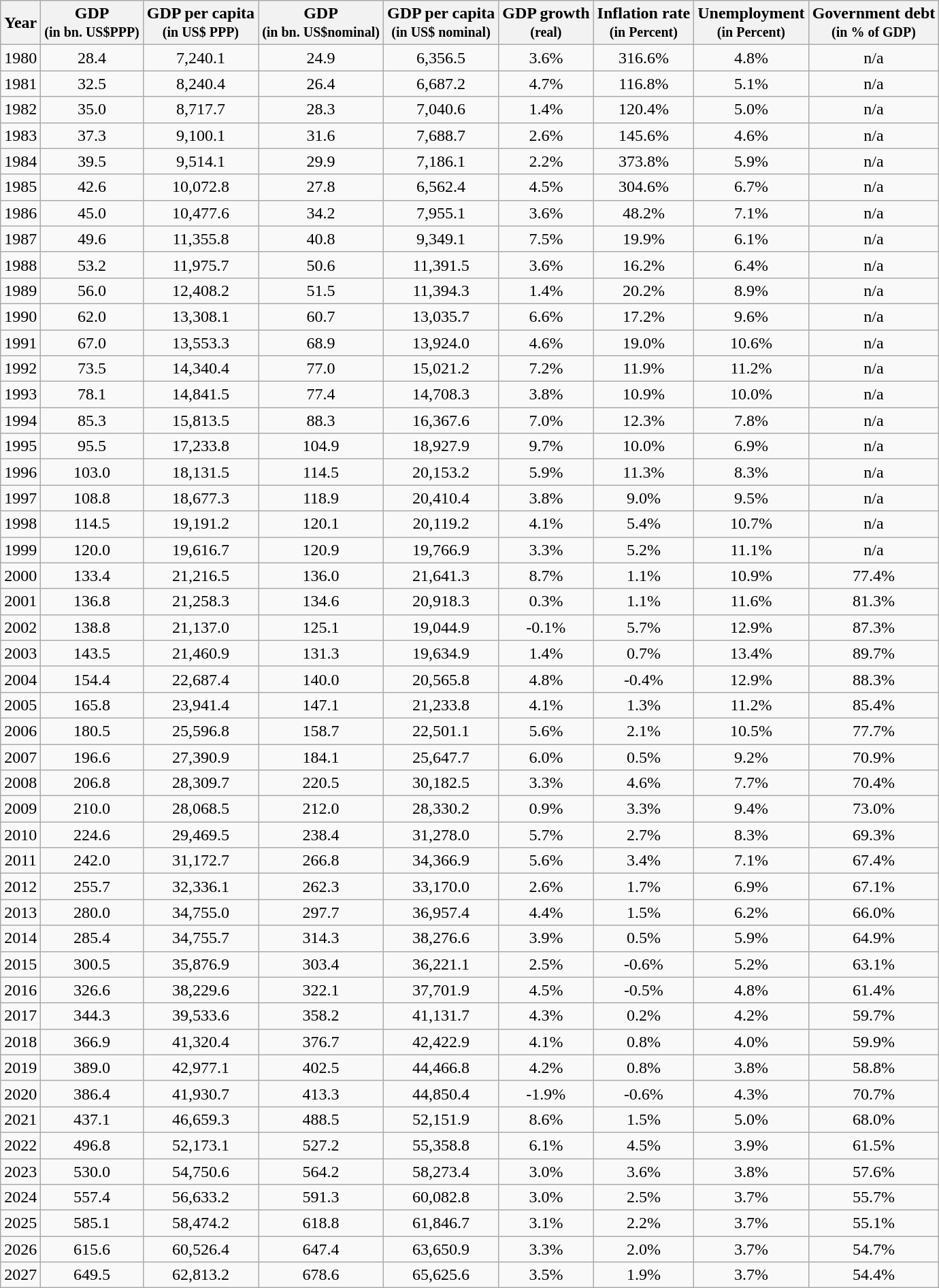<table class="wikitable sortable sticky-header" style="text-align:center;">
<tr>
<th>Year</th>
<th>GDP<br><small>(in bn. US$PPP)</small></th>
<th>GDP per capita<br><small>(in US$ PPP)</small></th>
<th>GDP<br><small>(in bn. US$nominal)</small></th>
<th>GDP per capita<br><small>(in US$ nominal)</small></th>
<th>GDP growth<br><small>(real)</small></th>
<th>Inflation rate<br><small>(in Percent)</small></th>
<th>Unemployment<br><small>(in Percent)</small></th>
<th>Government debt<br><small>(in % of GDP)</small></th>
</tr>
<tr>
<td>1980</td>
<td>28.4</td>
<td>7,240.1</td>
<td>24.9</td>
<td>6,356.5</td>
<td>3.6%</td>
<td>316.6%</td>
<td>4.8%</td>
<td>n/a</td>
</tr>
<tr>
<td>1981</td>
<td>32.5</td>
<td>8,240.4</td>
<td>26.4</td>
<td>6,687.2</td>
<td>4.7%</td>
<td>116.8%</td>
<td>5.1%</td>
<td>n/a</td>
</tr>
<tr>
<td>1982</td>
<td>35.0</td>
<td>8,717.7</td>
<td>28.3</td>
<td>7,040.6</td>
<td>1.4%</td>
<td>120.4%</td>
<td>5.0%</td>
<td>n/a</td>
</tr>
<tr>
<td>1983</td>
<td>37.3</td>
<td>9,100.1</td>
<td>31.6</td>
<td>7,688.7</td>
<td>2.6%</td>
<td>145.6%</td>
<td>4.6%</td>
<td>n/a</td>
</tr>
<tr>
<td>1984</td>
<td>39.5</td>
<td>9,514.1</td>
<td>29.9</td>
<td>7,186.1</td>
<td>2.2%</td>
<td>373.8%</td>
<td>5.9%</td>
<td>n/a</td>
</tr>
<tr>
<td>1985</td>
<td>42.6</td>
<td>10,072.8</td>
<td>27.8</td>
<td>6,562.4</td>
<td>4.5%</td>
<td>304.6%</td>
<td>6.7%</td>
<td>n/a</td>
</tr>
<tr>
<td>1986</td>
<td>45.0</td>
<td>10,477.6</td>
<td>34.2</td>
<td>7,955.1</td>
<td>3.6%</td>
<td>48.2%</td>
<td>7.1%</td>
<td>n/a</td>
</tr>
<tr>
<td>1987</td>
<td>49.6</td>
<td>11,355.8</td>
<td>40.8</td>
<td>9,349.1</td>
<td>7.5%</td>
<td>19.9%</td>
<td>6.1%</td>
<td>n/a</td>
</tr>
<tr>
<td>1988</td>
<td>53.2</td>
<td>11,975.7</td>
<td>50.6</td>
<td>11,391.5</td>
<td>3.6%</td>
<td>16.2%</td>
<td>6.4%</td>
<td>n/a</td>
</tr>
<tr>
<td>1989</td>
<td>56.0</td>
<td>12,408.2</td>
<td>51.5</td>
<td>11,394.3</td>
<td>1.4%</td>
<td>20.2%</td>
<td>8.9%</td>
<td>n/a</td>
</tr>
<tr>
<td>1990</td>
<td>62.0</td>
<td>13,308.1</td>
<td>60.7</td>
<td>13,035.7</td>
<td>6.6%</td>
<td>17.2%</td>
<td>9.6%</td>
<td>n/a</td>
</tr>
<tr>
<td>1991</td>
<td>67.0</td>
<td>13,553.3</td>
<td>68.9</td>
<td>13,924.0</td>
<td>4.6%</td>
<td>19.0%</td>
<td>10.6%</td>
<td>n/a</td>
</tr>
<tr>
<td>1992</td>
<td>73.5</td>
<td>14,340.4</td>
<td>77.0</td>
<td>15,021.2</td>
<td>7.2%</td>
<td>11.9%</td>
<td>11.2%</td>
<td>n/a</td>
</tr>
<tr>
<td>1993</td>
<td>78.1</td>
<td>14,841.5</td>
<td>77.4</td>
<td>14,708.3</td>
<td>3.8%</td>
<td>10.9%</td>
<td>10.0%</td>
<td>n/a</td>
</tr>
<tr>
<td>1994</td>
<td>85.3</td>
<td>15,813.5</td>
<td>88.3</td>
<td>16,367.6</td>
<td>7.0%</td>
<td>12.3%</td>
<td>7.8%</td>
<td>n/a</td>
</tr>
<tr>
<td>1995</td>
<td>95.5</td>
<td>17,233.8</td>
<td>104.9</td>
<td>18,927.9</td>
<td>9.7%</td>
<td>10.0%</td>
<td>6.9%</td>
<td>n/a</td>
</tr>
<tr>
<td>1996</td>
<td>103.0</td>
<td>18,131.5</td>
<td>114.5</td>
<td>20,153.2</td>
<td>5.9%</td>
<td>11.3%</td>
<td>8.3%</td>
<td>n/a</td>
</tr>
<tr>
<td>1997</td>
<td>108.8</td>
<td>18,677.3</td>
<td>118.9</td>
<td>20,410.4</td>
<td>3.8%</td>
<td>9.0%</td>
<td>9.5%</td>
<td>n/a</td>
</tr>
<tr>
<td>1998</td>
<td>114.5</td>
<td>19,191.2</td>
<td>120.1</td>
<td>20,119.2</td>
<td>4.1%</td>
<td>5.4%</td>
<td>10.7%</td>
<td>n/a</td>
</tr>
<tr>
<td>1999</td>
<td>120.0</td>
<td>19,616.7</td>
<td>120.9</td>
<td>19,766.9</td>
<td>3.3%</td>
<td>5.2%</td>
<td>11.1%</td>
<td>n/a</td>
</tr>
<tr>
<td>2000</td>
<td>133.4</td>
<td>21,216.5</td>
<td>136.0</td>
<td>21,641.3</td>
<td>8.7%</td>
<td>1.1%</td>
<td>10.9%</td>
<td>77.4%</td>
</tr>
<tr>
<td>2001</td>
<td>136.8</td>
<td>21,258.3</td>
<td>134.6</td>
<td>20,918.3</td>
<td>0.3%</td>
<td>1.1%</td>
<td>11.6%</td>
<td>81.3%</td>
</tr>
<tr>
<td>2002</td>
<td>138.8</td>
<td>21,137.0</td>
<td>125.1</td>
<td>19,044.9</td>
<td>-0.1%</td>
<td>5.7%</td>
<td>12.9%</td>
<td>87.3%</td>
</tr>
<tr>
<td>2003</td>
<td>143.5</td>
<td>21,460.9</td>
<td>131.3</td>
<td>19,634.9</td>
<td>1.4%</td>
<td>0.7%</td>
<td>13.4%</td>
<td>89.7%</td>
</tr>
<tr>
<td>2004</td>
<td>154.4</td>
<td>22,687.4</td>
<td>140.0</td>
<td>20,565.8</td>
<td>4.8%</td>
<td>-0.4%</td>
<td>12.9%</td>
<td>88.3%</td>
</tr>
<tr>
<td>2005</td>
<td>165.8</td>
<td>23,941.4</td>
<td>147.1</td>
<td>21,233.8</td>
<td>4.1%</td>
<td>1.3%</td>
<td>11.2%</td>
<td>85.4%</td>
</tr>
<tr>
<td>2006</td>
<td>180.5</td>
<td>25,596.8</td>
<td>158.7</td>
<td>22,501.1</td>
<td>5.6%</td>
<td>2.1%</td>
<td>10.5%</td>
<td>77.7%</td>
</tr>
<tr>
<td>2007</td>
<td>196.6</td>
<td>27,390.9</td>
<td>184.1</td>
<td>25,647.7</td>
<td>6.0%</td>
<td>0.5%</td>
<td>9.2%</td>
<td>70.9%</td>
</tr>
<tr>
<td>2008</td>
<td>206.8</td>
<td>28,309.7</td>
<td>220.5</td>
<td>30,182.5</td>
<td>3.3%</td>
<td>4.6%</td>
<td>7.7%</td>
<td>70.4%</td>
</tr>
<tr>
<td>2009</td>
<td>210.0</td>
<td>28,068.5</td>
<td>212.0</td>
<td>28,330.2</td>
<td>0.9%</td>
<td>3.3%</td>
<td>9.4%</td>
<td>73.0%</td>
</tr>
<tr>
<td>2010</td>
<td>224.6</td>
<td>29,469.5</td>
<td>238.4</td>
<td>31,278.0</td>
<td>5.7%</td>
<td>2.7%</td>
<td>8.3%</td>
<td>69.3%</td>
</tr>
<tr>
<td>2011</td>
<td>242.0</td>
<td>31,172.7</td>
<td>266.8</td>
<td>34,366.9</td>
<td>5.6%</td>
<td>3.4%</td>
<td>7.1%</td>
<td>67.4%</td>
</tr>
<tr>
<td>2012</td>
<td>255.7</td>
<td>32,336.1</td>
<td>262.3</td>
<td>33,170.0</td>
<td>2.6%</td>
<td>1.7%</td>
<td>6.9%</td>
<td>67.1%</td>
</tr>
<tr>
<td>2013</td>
<td>280.0</td>
<td>34,755.0</td>
<td>297.7</td>
<td>36,957.4</td>
<td>4.4%</td>
<td>1.5%</td>
<td>6.2%</td>
<td>66.0%</td>
</tr>
<tr>
<td>2014</td>
<td>285.4</td>
<td>34,755.7</td>
<td>314.3</td>
<td>38,276.6</td>
<td>3.9%</td>
<td>0.5%</td>
<td>5.9%</td>
<td>64.9%</td>
</tr>
<tr>
<td>2015</td>
<td>300.5</td>
<td>35,876.9</td>
<td>303.4</td>
<td>36,221.1</td>
<td>2.5%</td>
<td>-0.6%</td>
<td>5.2%</td>
<td>63.1%</td>
</tr>
<tr>
<td>2016</td>
<td>326.6</td>
<td>38,229.6</td>
<td>322.1</td>
<td>37,701.9</td>
<td>4.5%</td>
<td>-0.5%</td>
<td>4.8%</td>
<td>61.4%</td>
</tr>
<tr>
<td>2017</td>
<td>344.3</td>
<td>39,533.6</td>
<td>358.2</td>
<td>41,131.7</td>
<td>4.3%</td>
<td>0.2%</td>
<td>4.2%</td>
<td>59.7%</td>
</tr>
<tr>
<td>2018</td>
<td>366.9</td>
<td>41,320.4</td>
<td>376.7</td>
<td>42,422.9</td>
<td>4.1%</td>
<td>0.8%</td>
<td>4.0%</td>
<td>59.9%</td>
</tr>
<tr>
<td>2019</td>
<td>389.0</td>
<td>42,977.1</td>
<td>402.5</td>
<td>44,466.8</td>
<td>4.2%</td>
<td>0.8%</td>
<td>3.8%</td>
<td>58.8%</td>
</tr>
<tr>
<td>2020</td>
<td>386.4</td>
<td>41,930.7</td>
<td>413.3</td>
<td>44,850.4</td>
<td>-1.9%</td>
<td>-0.6%</td>
<td>4.3%</td>
<td>70.7%</td>
</tr>
<tr>
<td>2021</td>
<td>437.1</td>
<td>46,659.3</td>
<td>488.5</td>
<td>52,151.9</td>
<td>8.6%</td>
<td>1.5%</td>
<td>5.0%</td>
<td>68.0%</td>
</tr>
<tr>
<td>2022</td>
<td>496.8</td>
<td>52,173.1</td>
<td>527.2</td>
<td>55,358.8</td>
<td>6.1%</td>
<td>4.5%</td>
<td>3.9%</td>
<td>61.5%</td>
</tr>
<tr>
<td>2023</td>
<td>530.0</td>
<td>54,750.6</td>
<td>564.2</td>
<td>58,273.4</td>
<td>3.0%</td>
<td>3.6%</td>
<td>3.8%</td>
<td>57.6%</td>
</tr>
<tr>
<td>2024</td>
<td>557.4</td>
<td>56,633.2</td>
<td>591.3</td>
<td>60,082.8</td>
<td>3.0%</td>
<td>2.5%</td>
<td>3.7%</td>
<td>55.7%</td>
</tr>
<tr>
<td>2025</td>
<td>585.1</td>
<td>58,474.2</td>
<td>618.8</td>
<td>61,846.7</td>
<td>3.1%</td>
<td>2.2%</td>
<td>3.7%</td>
<td>55.1%</td>
</tr>
<tr>
<td>2026</td>
<td>615.6</td>
<td>60,526.4</td>
<td>647.4</td>
<td>63,650.9</td>
<td>3.3%</td>
<td>2.0%</td>
<td>3.7%</td>
<td>54.7%</td>
</tr>
<tr>
<td>2027</td>
<td>649.5</td>
<td>62,813.2</td>
<td>678.6</td>
<td>65,625.6</td>
<td>3.5%</td>
<td>1.9%</td>
<td>3.7%</td>
<td>54.4%</td>
</tr>
</table>
